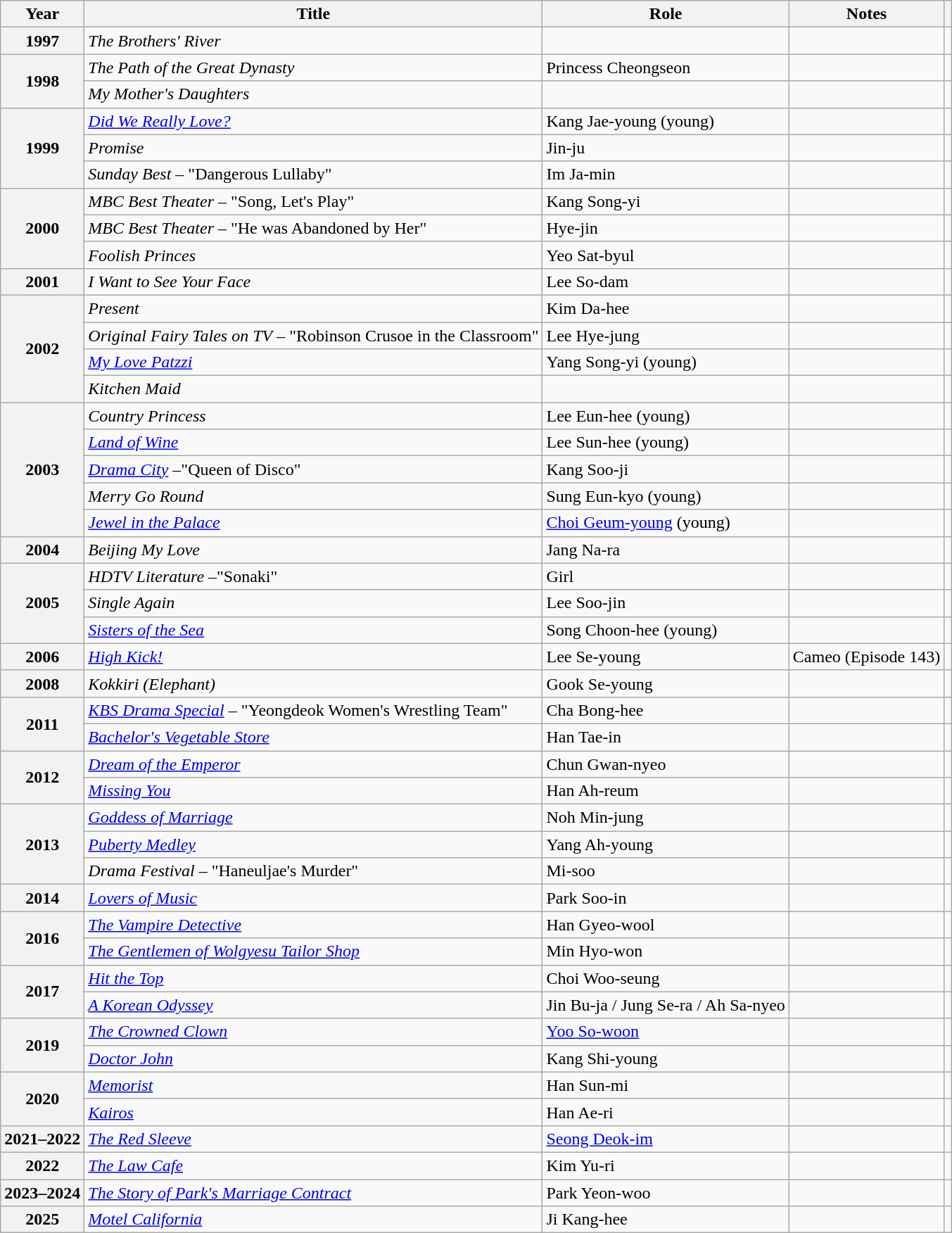<table class="wikitable plainrowheaders sortable">
<tr>
<th scope="col">Year</th>
<th scope="col">Title</th>
<th scope="col">Role</th>
<th scope="col">Notes</th>
<th scope="col" class="unsortable"></th>
</tr>
<tr>
<th scope="row">1997</th>
<td><em>The Brothers' River</em></td>
<td></td>
<td></td>
<td style="text-align:center"></td>
</tr>
<tr>
<th scope="row" rowspan="2">1998</th>
<td><em>The Path of the Great Dynasty</em></td>
<td>Princess Cheongseon</td>
<td></td>
<td style="text-align:center"></td>
</tr>
<tr>
<td><em>My Mother's Daughters</em></td>
<td></td>
<td></td>
<td style="text-align:center"></td>
</tr>
<tr>
<th scope="row" rowspan="3">1999</th>
<td><em><a href='#'>Did We Really Love?</a></em></td>
<td>Kang Jae-young (young)</td>
<td></td>
<td style="text-align:center"></td>
</tr>
<tr>
<td><em>Promise</em></td>
<td>Jin-ju</td>
<td></td>
<td style="text-align:center"></td>
</tr>
<tr>
<td><em>Sunday Best</em> – "Dangerous Lullaby"</td>
<td>Im Ja-min</td>
<td></td>
<td style="text-align:center"></td>
</tr>
<tr>
<th scope="row" rowspan="3">2000</th>
<td><em>MBC Best Theater</em> – "Song, Let's Play"</td>
<td>Kang Song-yi</td>
<td></td>
<td style="text-align:center"></td>
</tr>
<tr>
<td><em>MBC Best Theater</em> – "He was Abandoned by Her"</td>
<td>Hye-jin</td>
<td></td>
<td style="text-align:center"></td>
</tr>
<tr>
<td><em>Foolish Princes</em></td>
<td>Yeo Sat-byul</td>
<td></td>
<td style="text-align:center"></td>
</tr>
<tr>
<th scope="row">2001</th>
<td><em>I Want to See Your Face</em></td>
<td>Lee So-dam</td>
<td></td>
<td style="text-align:center"></td>
</tr>
<tr>
<th scope="row" rowspan="4">2002</th>
<td><em>Present</em></td>
<td>Kim Da-hee</td>
<td></td>
<td style="text-align:center"></td>
</tr>
<tr>
<td><em>Original Fairy Tales on TV</em> – "Robinson Crusoe in the Classroom"</td>
<td>Lee Hye-jung</td>
<td></td>
<td style="text-align:center"></td>
</tr>
<tr>
<td><em><a href='#'>My Love Patzzi</a></em></td>
<td>Yang Song-yi (young)</td>
<td></td>
<td style="text-align:center"></td>
</tr>
<tr>
<td><em>Kitchen Maid</em> </td>
<td></td>
<td></td>
<td style="text-align:center"></td>
</tr>
<tr>
<th scope="row" rowspan="5">2003</th>
<td><em>Country Princess</em></td>
<td>Lee Eun-hee (young)</td>
<td></td>
<td style="text-align:center"></td>
</tr>
<tr>
<td><em><a href='#'>Land of Wine</a></em></td>
<td>Lee Sun-hee (young)</td>
<td></td>
<td style="text-align:center"></td>
</tr>
<tr>
<td><em><a href='#'>Drama City</a> </em> –"Queen of Disco"</td>
<td>Kang Soo-ji</td>
<td></td>
<td style="text-align:center"></td>
</tr>
<tr>
<td><em>Merry Go Round</em></td>
<td>Sung Eun-kyo (young)</td>
<td></td>
<td style="text-align:center"></td>
</tr>
<tr>
<td><em><a href='#'>Jewel in the Palace</a></em></td>
<td><a href='#'>Choi Geum-young</a> (young)</td>
<td></td>
<td style="text-align:center"></td>
</tr>
<tr>
<th scope="row">2004</th>
<td><em>Beijing My Love</em></td>
<td>Jang Na-ra</td>
<td></td>
<td style="text-align:center"></td>
</tr>
<tr>
<th scope="row" rowspan="3">2005</th>
<td><em>HDTV Literature</em> –"Sonaki"</td>
<td>Girl</td>
<td></td>
<td style="text-align:center"></td>
</tr>
<tr>
<td><em>Single Again</em></td>
<td>Lee Soo-jin</td>
<td></td>
<td style="text-align:center"></td>
</tr>
<tr>
<td><em><a href='#'>Sisters of the Sea</a></em></td>
<td>Song Choon-hee (young)</td>
<td></td>
<td style="text-align:center"></td>
</tr>
<tr>
<th scope="row">2006</th>
<td><em><a href='#'>High Kick!</a></em></td>
<td>Lee Se-young</td>
<td>Cameo (Episode 143)</td>
<td style="text-align:center"></td>
</tr>
<tr>
<th scope="row">2008</th>
<td><em>Kokkiri (Elephant)</em></td>
<td>Gook Se-young</td>
<td></td>
<td style="text-align:center"></td>
</tr>
<tr>
<th scope="row" rowspan="2">2011</th>
<td><em><a href='#'>KBS Drama Special</a></em> – "Yeongdeok Women's Wrestling Team"</td>
<td>Cha Bong-hee</td>
<td></td>
<td style="text-align:center"></td>
</tr>
<tr>
<td><em><a href='#'>Bachelor's Vegetable Store</a></em></td>
<td>Han Tae-in</td>
<td></td>
<td style="text-align:center"></td>
</tr>
<tr>
<th scope="row" rowspan="2">2012</th>
<td><em><a href='#'>Dream of the Emperor</a></em></td>
<td>Chun Gwan-nyeo</td>
<td></td>
<td style="text-align:center"></td>
</tr>
<tr>
<td><em><a href='#'>Missing You</a></em></td>
<td>Han Ah-reum</td>
<td></td>
<td style="text-align:center"></td>
</tr>
<tr>
<th scope="row" rowspan="3">2013</th>
<td><em><a href='#'>Goddess of Marriage</a></em></td>
<td>Noh Min-jung</td>
<td></td>
<td style="text-align:center"></td>
</tr>
<tr>
<td><em><a href='#'>Puberty Medley</a></em></td>
<td>Yang Ah-young</td>
<td></td>
<td style="text-align:center"></td>
</tr>
<tr>
<td><em>Drama Festival</em> – "Haneuljae's Murder"</td>
<td>Mi-soo</td>
<td></td>
<td style="text-align:center"></td>
</tr>
<tr>
<th scope="row">2014</th>
<td><em><a href='#'>Lovers of Music</a></em></td>
<td>Park Soo-in</td>
<td></td>
<td style="text-align:center"></td>
</tr>
<tr>
<th scope="row" rowspan="2">2016</th>
<td><em><a href='#'>The Vampire Detective</a></em></td>
<td>Han Gyeo-wool</td>
<td></td>
<td style="text-align:center"></td>
</tr>
<tr>
<td><em><a href='#'>The Gentlemen of Wolgyesu Tailor Shop</a></em></td>
<td>Min Hyo-won</td>
<td></td>
<td style="text-align:center"></td>
</tr>
<tr>
<th scope="row" rowspan="2">2017</th>
<td><em><a href='#'>Hit the Top</a></em></td>
<td>Choi Woo-seung</td>
<td></td>
<td style="text-align:center"></td>
</tr>
<tr>
<td><em><a href='#'>A Korean Odyssey</a></em></td>
<td>Jin Bu-ja / Jung Se-ra / Ah Sa-nyeo</td>
<td></td>
<td style="text-align:center"></td>
</tr>
<tr>
<th scope="row" rowspan="2">2019</th>
<td><em><a href='#'>The Crowned Clown</a></em></td>
<td><a href='#'>Yoo So-woon</a></td>
<td></td>
<td style="text-align:center"></td>
</tr>
<tr>
<td><em><a href='#'>Doctor John</a></em></td>
<td>Kang Shi-young</td>
<td></td>
<td style="text-align:center"></td>
</tr>
<tr>
<th scope="row" rowspan="2">2020</th>
<td><em><a href='#'>Memorist</a></em></td>
<td>Han Sun-mi</td>
<td></td>
<td style="text-align:center"></td>
</tr>
<tr>
<td><em><a href='#'>Kairos</a></em></td>
<td>Han Ae-ri</td>
<td></td>
<td style="text-align:center"></td>
</tr>
<tr>
<th scope="row">2021–2022</th>
<td><em><a href='#'>The Red Sleeve</a></em></td>
<td><a href='#'>Seong Deok-im</a></td>
<td></td>
<td style="text-align:center"></td>
</tr>
<tr>
<th scope="row">2022</th>
<td><em><a href='#'>The Law Cafe</a></em></td>
<td>Kim Yu-ri</td>
<td></td>
<td style="text-align:center"></td>
</tr>
<tr>
<th scope="row">2023–2024</th>
<td><em><a href='#'>The Story of Park's Marriage Contract</a></em></td>
<td>Park Yeon-woo</td>
<td></td>
<td style="text-align:center"></td>
</tr>
<tr>
<th scope="row">2025</th>
<td><em><a href='#'>Motel California</a></em></td>
<td>Ji Kang-hee</td>
<td></td>
<td style="text-align:center"></td>
</tr>
</table>
